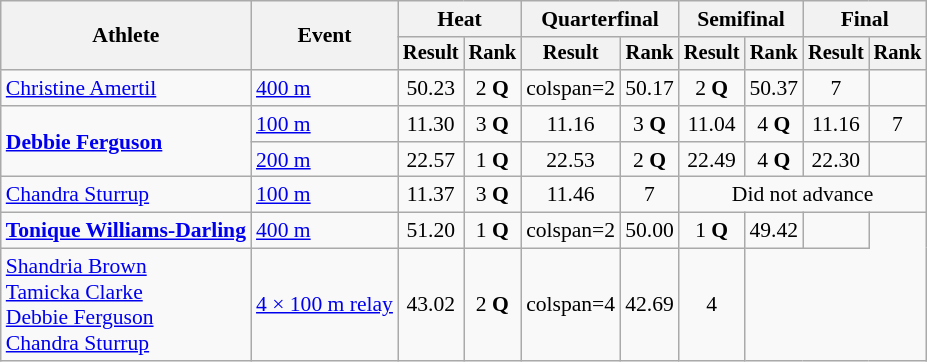<table class="wikitable" style="font-size:90%">
<tr>
<th rowspan="2">Athlete</th>
<th rowspan="2">Event</th>
<th colspan="2">Heat</th>
<th colspan="2">Quarterfinal</th>
<th colspan="2">Semifinal</th>
<th colspan="2">Final</th>
</tr>
<tr style="font-size:95%">
<th>Result</th>
<th>Rank</th>
<th>Result</th>
<th>Rank</th>
<th>Result</th>
<th>Rank</th>
<th>Result</th>
<th>Rank</th>
</tr>
<tr align=center>
<td align=left><a href='#'>Christine Amertil</a></td>
<td align=left><a href='#'>400 m</a></td>
<td>50.23</td>
<td>2 <strong>Q</strong></td>
<td>colspan=2 </td>
<td>50.17</td>
<td>2 <strong>Q</strong></td>
<td>50.37</td>
<td>7</td>
</tr>
<tr align=center>
<td align=left rowspan=2><strong><a href='#'>Debbie Ferguson</a></strong></td>
<td align=left><a href='#'>100 m</a></td>
<td>11.30</td>
<td>3 <strong>Q</strong></td>
<td>11.16</td>
<td>3 <strong>Q</strong></td>
<td>11.04</td>
<td>4 <strong>Q</strong></td>
<td>11.16</td>
<td>7</td>
</tr>
<tr align=center>
<td align=left><a href='#'>200 m</a></td>
<td>22.57</td>
<td>1 <strong>Q</strong></td>
<td>22.53</td>
<td>2 <strong>Q</strong></td>
<td>22.49</td>
<td>4 <strong>Q</strong></td>
<td>22.30</td>
<td></td>
</tr>
<tr align=center>
<td align=left><a href='#'>Chandra Sturrup</a></td>
<td align=left><a href='#'>100 m</a></td>
<td>11.37</td>
<td>3 <strong>Q</strong></td>
<td>11.46</td>
<td>7</td>
<td colspan=4>Did not advance</td>
</tr>
<tr align=center>
<td align=left><strong><a href='#'>Tonique Williams-Darling</a></strong></td>
<td align=left><a href='#'>400 m</a></td>
<td>51.20</td>
<td>1 <strong>Q</strong></td>
<td>colspan=2 </td>
<td>50.00</td>
<td>1 <strong>Q</strong></td>
<td>49.42</td>
<td></td>
</tr>
<tr align=center>
<td align=left><a href='#'>Shandria Brown</a><br><a href='#'>Tamicka Clarke</a><br><a href='#'>Debbie Ferguson</a><br><a href='#'>Chandra Sturrup</a></td>
<td align=left><a href='#'>4 × 100 m relay</a></td>
<td>43.02</td>
<td>2 <strong>Q</strong></td>
<td>colspan=4 </td>
<td>42.69</td>
<td>4</td>
</tr>
</table>
